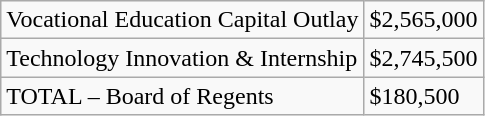<table class="wikitable">
<tr>
<td>Vocational Education Capital Outlay</td>
<td>$2,565,000</td>
</tr>
<tr>
<td>Technology Innovation & Internship</td>
<td>$2,745,500</td>
</tr>
<tr>
<td>TOTAL – Board of Regents</td>
<td>$180,500</td>
</tr>
</table>
